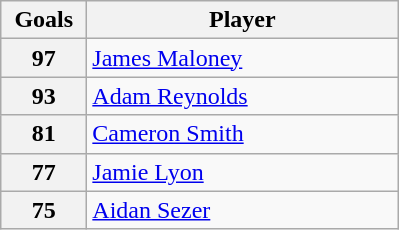<table class="wikitable" style="text-align:left;">
<tr>
<th width=50>Goals</th>
<th width=200>Player</th>
</tr>
<tr>
<th>97</th>
<td> <a href='#'>James Maloney</a></td>
</tr>
<tr>
<th>93</th>
<td> <a href='#'>Adam Reynolds</a></td>
</tr>
<tr>
<th>81</th>
<td> <a href='#'>Cameron Smith</a></td>
</tr>
<tr>
<th>77</th>
<td> <a href='#'>Jamie Lyon</a></td>
</tr>
<tr>
<th>75</th>
<td> <a href='#'>Aidan Sezer</a></td>
</tr>
</table>
